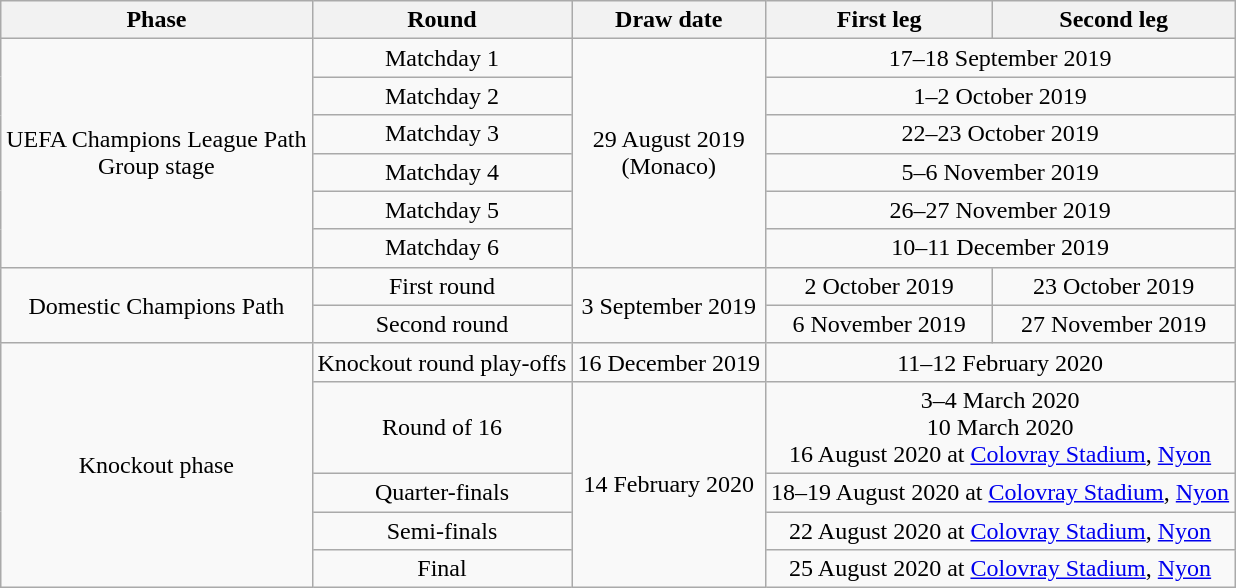<table class="wikitable" style="text-align:center">
<tr>
<th>Phase</th>
<th>Round</th>
<th>Draw date</th>
<th>First leg</th>
<th>Second leg</th>
</tr>
<tr>
<td rowspan=6>UEFA Champions League Path<br>Group stage</td>
<td>Matchday 1</td>
<td rowspan=6>29 August 2019<br>(Monaco)</td>
<td colspan=2>17–18 September 2019</td>
</tr>
<tr>
<td>Matchday 2</td>
<td colspan=2>1–2 October 2019</td>
</tr>
<tr>
<td>Matchday 3</td>
<td colspan=2>22–23 October 2019</td>
</tr>
<tr>
<td>Matchday 4</td>
<td colspan=2>5–6 November 2019</td>
</tr>
<tr>
<td>Matchday 5</td>
<td colspan=2>26–27 November 2019</td>
</tr>
<tr>
<td>Matchday 6</td>
<td colspan=2>10–11 December 2019</td>
</tr>
<tr>
<td rowspan=2>Domestic Champions Path</td>
<td>First round</td>
<td rowspan=2>3 September 2019</td>
<td>2 October 2019</td>
<td>23 October 2019</td>
</tr>
<tr>
<td>Second round</td>
<td>6 November 2019</td>
<td>27 November 2019</td>
</tr>
<tr>
<td rowspan=5>Knockout phase</td>
<td>Knockout round play-offs</td>
<td>16 December 2019</td>
<td colspan=2>11–12 February 2020</td>
</tr>
<tr>
<td>Round of 16</td>
<td rowspan=4>14 February 2020</td>
<td colspan=2>3–4 March 2020<br>10 March 2020<br>16 August 2020 at <a href='#'>Colovray Stadium</a>, <a href='#'>Nyon</a></td>
</tr>
<tr>
<td>Quarter-finals</td>
<td colspan=2>18–19 August 2020 at <a href='#'>Colovray Stadium</a>, <a href='#'>Nyon</a></td>
</tr>
<tr>
<td>Semi-finals</td>
<td colspan=2>22 August 2020 at <a href='#'>Colovray Stadium</a>, <a href='#'>Nyon</a></td>
</tr>
<tr>
<td>Final</td>
<td colspan=2>25 August 2020 at <a href='#'>Colovray Stadium</a>, <a href='#'>Nyon</a></td>
</tr>
</table>
